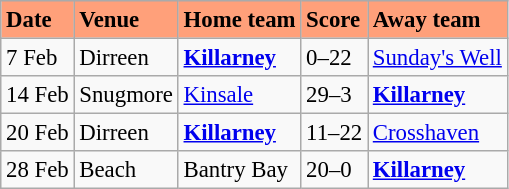<table class="wikitable" style=" float:left; margin:0.5em auto; font-size:95%">
<tr bgcolor="#FFA07A">
<td><strong>Date</strong></td>
<td><strong>Venue</strong></td>
<td><strong>Home team</strong></td>
<td><strong>Score</strong></td>
<td><strong>Away team</strong></td>
</tr>
<tr>
<td>7 Feb</td>
<td>Dirreen</td>
<td><strong><a href='#'>Killarney</a></strong></td>
<td>0–22</td>
<td><a href='#'>Sunday's Well</a></td>
</tr>
<tr>
<td>14 Feb</td>
<td>Snugmore</td>
<td><a href='#'>Kinsale</a></td>
<td>29–3</td>
<td><strong><a href='#'>Killarney</a></strong></td>
</tr>
<tr>
<td>20 Feb</td>
<td>Dirreen</td>
<td><strong><a href='#'>Killarney</a></strong></td>
<td>11–22</td>
<td><a href='#'>Crosshaven</a></td>
</tr>
<tr>
<td>28 Feb</td>
<td>Beach</td>
<td>Bantry Bay</td>
<td>20–0</td>
<td><strong><a href='#'>Killarney</a></strong></td>
</tr>
</table>
